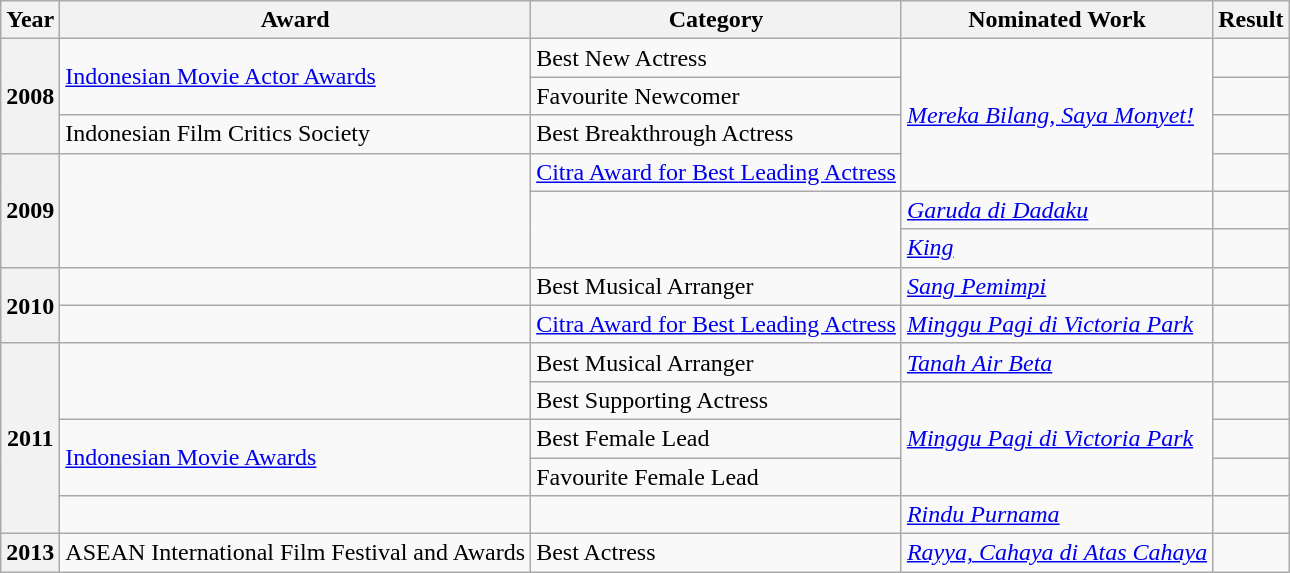<table class="wikitable sortable">
<tr>
<th>Year</th>
<th>Award</th>
<th>Category</th>
<th>Nominated Work</th>
<th>Result</th>
</tr>
<tr>
<th rowspan="3"><strong>2008</strong></th>
<td rowspan="2"><a href='#'>Indonesian Movie Actor Awards</a></td>
<td>Best New Actress</td>
<td rowspan="4"><em><a href='#'>Mereka Bilang, Saya Monyet!</a></em></td>
<td></td>
</tr>
<tr>
<td>Favourite Newcomer</td>
<td></td>
</tr>
<tr>
<td>Indonesian Film Critics Society</td>
<td>Best Breakthrough Actress</td>
<td></td>
</tr>
<tr>
<th rowspan="3"><strong>2009</strong></th>
<td rowspan="3"></td>
<td><a href='#'>Citra Award for Best Leading Actress</a></td>
<td></td>
</tr>
<tr>
<td rowspan="2"> </td>
<td><em><a href='#'>Garuda di Dadaku</a></em></td>
<td></td>
</tr>
<tr>
<td><em><a href='#'>King</a></em></td>
<td></td>
</tr>
<tr>
<th rowspan="2"><strong>2010</strong></th>
<td></td>
<td>Best Musical Arranger</td>
<td><em><a href='#'>Sang Pemimpi</a></em></td>
<td></td>
</tr>
<tr>
<td></td>
<td><a href='#'>Citra Award for Best Leading Actress</a></td>
<td><em><a href='#'>Minggu Pagi di Victoria Park</a></em></td>
<td></td>
</tr>
<tr>
<th rowspan="5"><strong>2011</strong></th>
<td rowspan="2"></td>
<td>Best Musical Arranger</td>
<td><em><a href='#'>Tanah Air Beta</a></em></td>
<td></td>
</tr>
<tr>
<td>Best Supporting Actress</td>
<td rowspan="3"><em><a href='#'>Minggu Pagi di Victoria Park</a></em></td>
<td></td>
</tr>
<tr>
<td rowspan="2"><a href='#'>Indonesian Movie Awards</a></td>
<td Best Female Lead>Best Female Lead</td>
<td></td>
</tr>
<tr>
<td>Favourite Female Lead</td>
<td></td>
</tr>
<tr>
<td></td>
<td> </td>
<td><em><a href='#'>Rindu Purnama</a></em></td>
<td></td>
</tr>
<tr>
<th><strong>2013</strong></th>
<td>ASEAN International Film Festival and Awards</td>
<td>Best Actress</td>
<td><em><a href='#'>Rayya, Cahaya di Atas Cahaya</a></em></td>
<td></td>
</tr>
</table>
